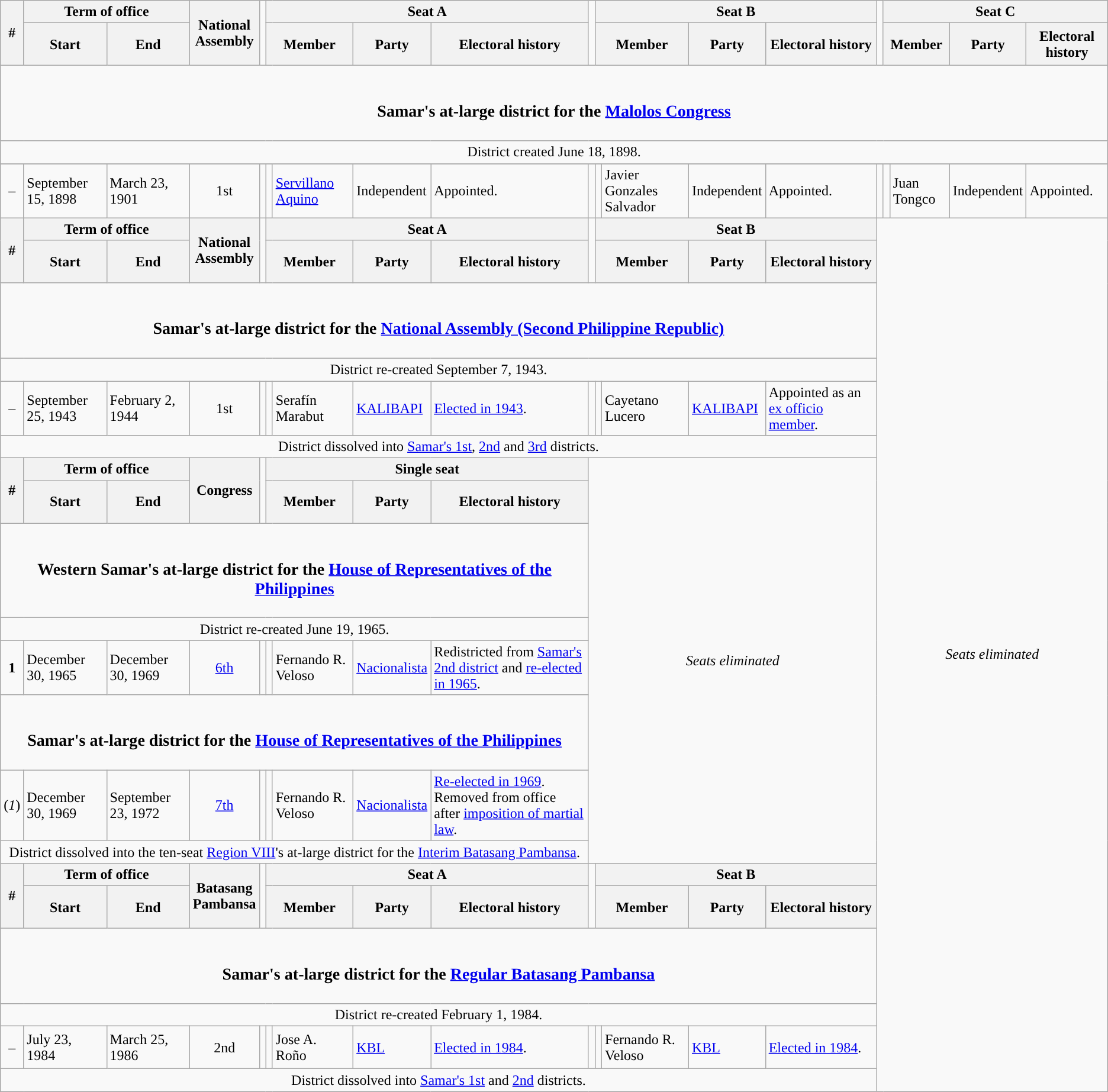<table class=wikitable>
<tr>
<th rowspan=2>#</th>
<th colspan=2>Term of office</th>
<th rowspan=2>National<br>Assembly</th>
<td rowspan=2></td>
<th colspan=4>Seat A</th>
<td rowspan=2></td>
<th colspan=4>Seat B</th>
<td rowspan=2></td>
<th colspan=4>Seat C</th>
</tr>
<tr style="height:3em">
<th>Start</th>
<th>End</th>
<th colspan="2" style="text-align:center;">Member</th>
<th>Party</th>
<th>Electoral history</th>
<th colspan="2" style="text-align:center;">Member</th>
<th>Party</th>
<th>Electoral history</th>
<th colspan="2" style="text-align:center;">Member</th>
<th>Party</th>
<th>Electoral history</th>
</tr>
<tr>
<td colspan="19" style="text-align:center;"><br><h3>Samar's at-large district for the <a href='#'>Malolos Congress</a></h3></td>
</tr>
<tr>
<td colspan="19" style="text-align:center;">District created June 18, 1898.</td>
</tr>
<tr>
</tr>
<tr style="height:3em">
<td style="text-align:center;">–</td>
<td>September 15, 1898</td>
<td>March 23, 1901</td>
<td style="text-align:center;">1st</td>
<td></td>
<td style="color:inherit;background:"></td>
<td><a href='#'>Servillano Aquino</a></td>
<td>Independent</td>
<td>Appointed.</td>
<td></td>
<td style="color:inherit;background:"></td>
<td>Javier Gonzales Salvador</td>
<td>Independent</td>
<td>Appointed.</td>
<td></td>
<td style="color:inherit;background:"></td>
<td>Juan Tongco</td>
<td>Independent</td>
<td>Appointed.</td>
</tr>
<tr>
<th rowspan=2>#</th>
<th colspan=2>Term of office</th>
<th rowspan=2>National<br>Assembly</th>
<td rowspan=2></td>
<th colspan=4>Seat A</th>
<td rowspan=2></td>
<th colspan=4>Seat B</th>
<td rowspan=99 colspan=5 style="text-align:center;"><em>Seats eliminated</em></td>
</tr>
<tr style="height:3em">
<th>Start</th>
<th>End</th>
<th colspan="2" style="text-align:center;">Member</th>
<th>Party</th>
<th>Electoral history</th>
<th colspan="2" style="text-align:center;">Member</th>
<th>Party</th>
<th>Electoral history</th>
</tr>
<tr>
<td colspan="14" style="text-align:center;"><br><h3>Samar's at-large district for the <a href='#'>National Assembly (Second Philippine Republic)</a></h3></td>
</tr>
<tr>
<td colspan="14" style="text-align:center;">District re-created September 7, 1943.</td>
</tr>
<tr>
<td style="text-align:center;">–</td>
<td>September 25, 1943</td>
<td>February 2, 1944</td>
<td style="text-align:center;">1st</td>
<td></td>
<td style="color:inherit;background:"></td>
<td>Serafín Marabut</td>
<td><a href='#'>KALIBAPI</a></td>
<td><a href='#'>Elected in 1943</a>.</td>
<td></td>
<td style="color:inherit;background:"></td>
<td>Cayetano Lucero</td>
<td><a href='#'>KALIBAPI</a></td>
<td>Appointed as an <a href='#'>ex officio member</a>.</td>
</tr>
<tr>
<td colspan="14" style="text-align:center;">District dissolved into <a href='#'>Samar's 1st</a>, <a href='#'>2nd</a> and <a href='#'>3rd</a> districts.</td>
</tr>
<tr>
<th rowspan=2>#</th>
<th colspan=2>Term of office</th>
<th rowspan=2>Congress</th>
<td rowspan=2></td>
<th colspan=4>Single seat</th>
<td rowspan="8" colspan="5" style="text-align:center;"><em>Seats eliminated</em></td>
</tr>
<tr style="height:3em">
<th>Start</th>
<th>End</th>
<th colspan="2" style="text-align:center;">Member</th>
<th>Party</th>
<th>Electoral history</th>
</tr>
<tr>
<td colspan="9" style="text-align:center;"><br><h3>Western Samar's at-large district for the <a href='#'>House of Representatives of the Philippines</a></h3></td>
</tr>
<tr>
<td colspan="9" style="text-align:center;">District re-created June 19, 1965.</td>
</tr>
<tr>
<td style="text-align:center;"><strong>1</strong></td>
<td>December 30, 1965</td>
<td>December 30, 1969</td>
<td style="text-align:center;"><a href='#'>6th</a></td>
<td></td>
<td style="color:inherit;background:"></td>
<td>Fernando R. Veloso</td>
<td><a href='#'>Nacionalista</a></td>
<td>Redistricted from <a href='#'>Samar's 2nd district</a> and <a href='#'>re-elected in 1965</a>.</td>
</tr>
<tr>
<td colspan="9" style="text-align:center;"><br><h3>Samar's at-large district for the <a href='#'>House of Representatives of the Philippines</a></h3></td>
</tr>
<tr>
<td style="text-align:center;">(<em>1</em>)</td>
<td>December 30, 1969</td>
<td>September 23, 1972</td>
<td style="text-align:center;"><a href='#'>7th</a></td>
<td></td>
<td style="color:inherit;background:"></td>
<td>Fernando R. Veloso</td>
<td><a href='#'>Nacionalista</a></td>
<td><a href='#'>Re-elected in 1969</a>.<br>Removed from office after <a href='#'>imposition of martial law</a>.</td>
</tr>
<tr>
<td colspan="9" style="text-align:center;">District dissolved into the ten-seat <a href='#'>Region VIII</a>'s at-large district for the <a href='#'>Interim Batasang Pambansa</a>.</td>
</tr>
<tr>
<th rowspan=2>#</th>
<th colspan=2>Term of office</th>
<th rowspan=2>Batasang<br>Pambansa</th>
<td rowspan=2></td>
<th colspan=4>Seat A</th>
<td rowspan=2></td>
<th colspan=4>Seat B</th>
</tr>
<tr style="height:3em">
<th>Start</th>
<th>End</th>
<th colspan="2" style="text-align:center;">Member</th>
<th>Party</th>
<th>Electoral history</th>
<th colspan="2" style="text-align:center;">Member</th>
<th>Party</th>
<th>Electoral history</th>
</tr>
<tr>
<td colspan="14" style="text-align:center;"><br><h3>Samar's at-large district for the <a href='#'>Regular Batasang Pambansa</a></h3></td>
</tr>
<tr>
<td colspan="14" style="text-align:center;">District re-created February 1, 1984.</td>
</tr>
<tr style="height:3em">
<td style="text-align:center;">–</td>
<td>July 23, 1984</td>
<td>March 25, 1986</td>
<td style="text-align:center;">2nd</td>
<td></td>
<td style="color:inherit;background:"></td>
<td>Jose A. Roño</td>
<td><a href='#'>KBL</a></td>
<td><a href='#'>Elected in 1984</a>.</td>
<td></td>
<td style="color:inherit;background:"></td>
<td>Fernando R. Veloso</td>
<td><a href='#'>KBL</a></td>
<td><a href='#'>Elected in 1984</a>.</td>
</tr>
<tr>
<td colspan="14" style="text-align:center;">District dissolved into <a href='#'>Samar's 1st</a> and <a href='#'>2nd</a> districts.</td>
</tr>
</table>
